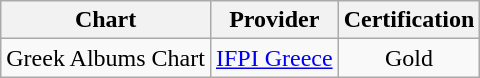<table class="wikitable">
<tr>
<th>Chart</th>
<th>Provider</th>
<th>Certification</th>
</tr>
<tr>
<td>Greek Albums Chart</td>
<td><a href='#'>IFPI Greece</a></td>
<td align="center">Gold</td>
</tr>
</table>
